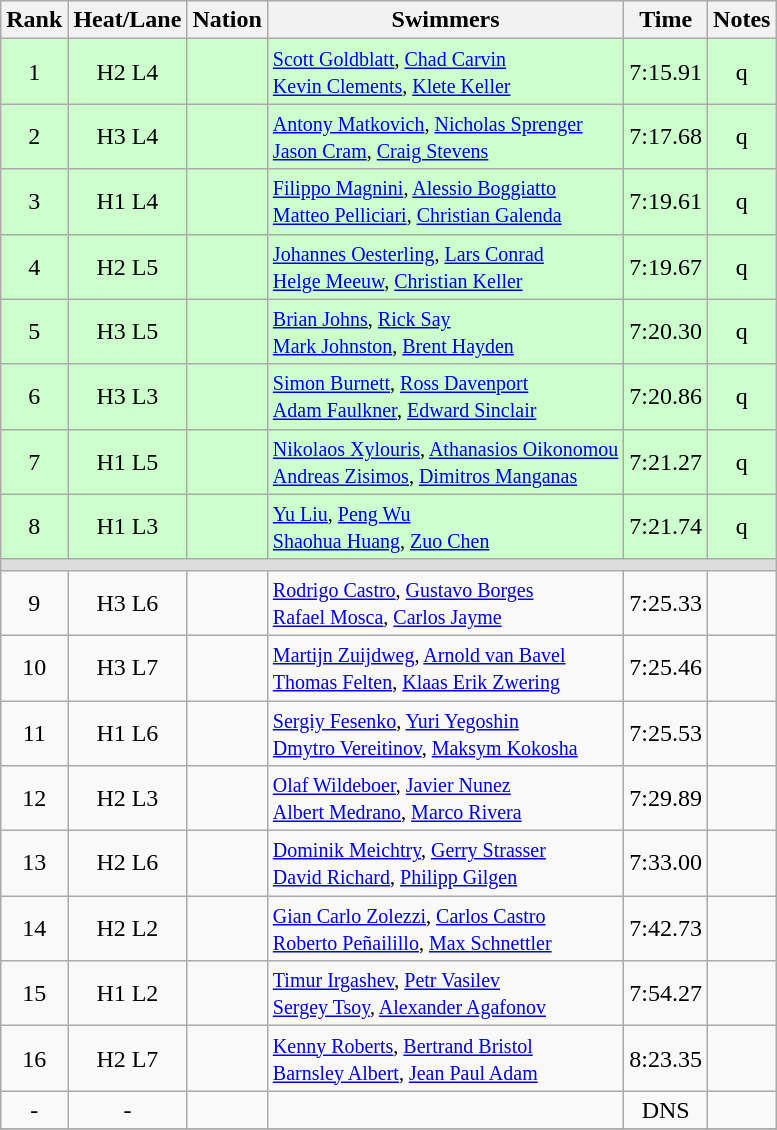<table class="wikitable sortable" style="text-align:center">
<tr>
<th>Rank</th>
<th>Heat/Lane</th>
<th>Nation</th>
<th>Swimmers</th>
<th>Time</th>
<th>Notes</th>
</tr>
<tr bgcolor=ccffcc>
<td>1</td>
<td>H2 L4</td>
<td align=left></td>
<td align=left><small> <a href='#'>Scott Goldblatt</a>, <a href='#'>Chad Carvin</a> <br> <a href='#'>Kevin Clements</a>, <a href='#'>Klete Keller</a> </small></td>
<td>7:15.91</td>
<td>q</td>
</tr>
<tr bgcolor=ccffcc>
<td>2</td>
<td>H3 L4</td>
<td align=left></td>
<td align=left><small> <a href='#'>Antony Matkovich</a>, <a href='#'>Nicholas Sprenger</a> <br> <a href='#'>Jason Cram</a>, <a href='#'>Craig Stevens</a> </small></td>
<td>7:17.68</td>
<td>q</td>
</tr>
<tr bgcolor=ccffcc>
<td>3</td>
<td>H1 L4</td>
<td align=left></td>
<td align=left><small> <a href='#'>Filippo Magnini</a>, <a href='#'>Alessio Boggiatto</a> <br> <a href='#'>Matteo Pelliciari</a>, <a href='#'>Christian Galenda</a> </small></td>
<td>7:19.61</td>
<td>q</td>
</tr>
<tr bgcolor=ccffcc>
<td>4</td>
<td>H2 L5</td>
<td align=left></td>
<td align=left><small> <a href='#'>Johannes Oesterling</a>, <a href='#'>Lars Conrad</a> <br> <a href='#'>Helge Meeuw</a>, <a href='#'>Christian Keller</a> </small></td>
<td>7:19.67</td>
<td>q</td>
</tr>
<tr bgcolor=ccffcc>
<td>5</td>
<td>H3 L5</td>
<td align=left></td>
<td align=left><small> <a href='#'>Brian Johns</a>, <a href='#'>Rick Say</a> <br> <a href='#'>Mark Johnston</a>, <a href='#'>Brent Hayden</a> </small></td>
<td>7:20.30</td>
<td>q</td>
</tr>
<tr bgcolor=ccffcc>
<td>6</td>
<td>H3 L3</td>
<td align=left></td>
<td align=left><small> <a href='#'>Simon Burnett</a>, <a href='#'>Ross Davenport</a> <br> <a href='#'>Adam Faulkner</a>, <a href='#'>Edward Sinclair</a> </small></td>
<td>7:20.86</td>
<td>q</td>
</tr>
<tr bgcolor=ccffcc>
<td>7</td>
<td>H1 L5</td>
<td align=left></td>
<td align=left><small> <a href='#'>Nikolaos Xylouris</a>, <a href='#'>Athanasios Oikonomou</a> <br> <a href='#'>Andreas Zisimos</a>, <a href='#'>Dimitros Manganas</a> </small></td>
<td>7:21.27</td>
<td>q</td>
</tr>
<tr bgcolor=ccffcc>
<td>8</td>
<td>H1 L3</td>
<td align=left></td>
<td align=left><small> <a href='#'>Yu Liu</a>, <a href='#'>Peng Wu</a> <br> <a href='#'>Shaohua Huang</a>, <a href='#'>Zuo Chen</a> </small></td>
<td>7:21.74</td>
<td>q</td>
</tr>
<tr bgcolor=#DDDDDD>
<td colspan=6></td>
</tr>
<tr>
<td>9</td>
<td>H3 L6</td>
<td align=left></td>
<td align=left><small> <a href='#'>Rodrigo Castro</a>, <a href='#'>Gustavo Borges</a> <br> <a href='#'>Rafael Mosca</a>, <a href='#'>Carlos Jayme</a> </small></td>
<td>7:25.33</td>
<td></td>
</tr>
<tr>
<td>10</td>
<td>H3 L7</td>
<td align=left></td>
<td align=left><small> <a href='#'>Martijn Zuijdweg</a>, <a href='#'>Arnold van Bavel</a> <br> <a href='#'>Thomas Felten</a>, <a href='#'>Klaas Erik Zwering</a> </small></td>
<td>7:25.46</td>
<td></td>
</tr>
<tr>
<td>11</td>
<td>H1 L6</td>
<td align=left></td>
<td align=left><small> <a href='#'>Sergiy Fesenko</a>, <a href='#'>Yuri Yegoshin</a> <br> <a href='#'>Dmytro Vereitinov</a>, <a href='#'>Maksym Kokosha</a> </small></td>
<td>7:25.53</td>
<td></td>
</tr>
<tr>
<td>12</td>
<td>H2 L3</td>
<td align=left></td>
<td align=left><small> <a href='#'>Olaf Wildeboer</a>, <a href='#'>Javier Nunez</a> <br> <a href='#'>Albert Medrano</a>, <a href='#'>Marco Rivera</a> </small></td>
<td>7:29.89</td>
<td></td>
</tr>
<tr>
<td>13</td>
<td>H2 L6</td>
<td align=left></td>
<td align=left><small> <a href='#'>Dominik Meichtry</a>, <a href='#'>Gerry Strasser</a> <br> <a href='#'>David Richard</a>, <a href='#'>Philipp Gilgen</a> </small></td>
<td>7:33.00</td>
<td></td>
</tr>
<tr>
<td>14</td>
<td>H2 L2</td>
<td align=left></td>
<td align=left><small> <a href='#'>Gian Carlo Zolezzi</a>, <a href='#'>Carlos Castro</a> <br> <a href='#'>Roberto Peñailillo</a>, <a href='#'>Max Schnettler</a> </small></td>
<td>7:42.73</td>
<td></td>
</tr>
<tr>
<td>15</td>
<td>H1 L2</td>
<td align=left></td>
<td align=left><small> <a href='#'>Timur Irgashev</a>, <a href='#'>Petr Vasilev</a> <br> <a href='#'>Sergey Tsoy</a>, <a href='#'>Alexander Agafonov</a> </small></td>
<td>7:54.27</td>
<td></td>
</tr>
<tr>
<td>16</td>
<td>H2 L7</td>
<td align=left></td>
<td align=left><small> <a href='#'>Kenny Roberts</a>, <a href='#'>Bertrand Bristol</a> <br> <a href='#'>Barnsley Albert</a>, <a href='#'>Jean Paul Adam</a> </small></td>
<td>8:23.35</td>
<td></td>
</tr>
<tr>
<td>-</td>
<td>-</td>
<td align=left></td>
<td align=left></td>
<td>DNS</td>
<td></td>
</tr>
<tr>
</tr>
</table>
